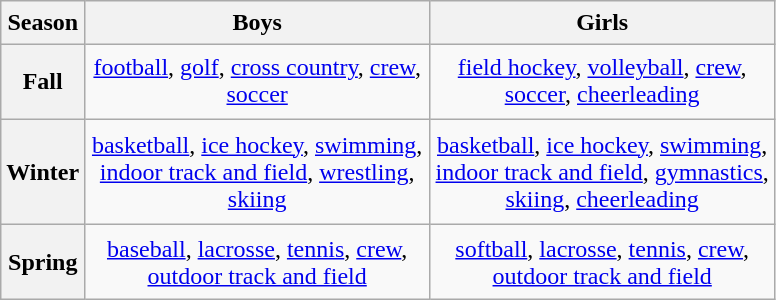<table class="wikitable" style="text-align:center; width:517px; height:200px;">
<tr>
<th width=9%>Season</th>
<th width=45%>Boys</th>
<th width=45%>Girls</th>
</tr>
<tr>
<th>Fall</th>
<td><a href='#'>football</a>, <a href='#'>golf</a>, <a href='#'>cross country</a>, <a href='#'>crew</a>, <a href='#'>soccer</a></td>
<td><a href='#'>field hockey</a>, <a href='#'>volleyball</a>, <a href='#'>crew</a>, <a href='#'>soccer</a>, <a href='#'>cheerleading</a></td>
</tr>
<tr>
<th>Winter</th>
<td><a href='#'>basketball</a>, <a href='#'>ice hockey</a>, <a href='#'>swimming</a>, <a href='#'>indoor track and field</a>, <a href='#'>wrestling</a>, <a href='#'>skiing</a></td>
<td><a href='#'>basketball</a>, <a href='#'>ice hockey</a>, <a href='#'>swimming</a>, <a href='#'>indoor track and field</a>, <a href='#'>gymnastics</a>, <a href='#'>skiing</a>, <a href='#'>cheerleading</a></td>
</tr>
<tr>
<th>Spring</th>
<td><a href='#'>baseball</a>, <a href='#'>lacrosse</a>, <a href='#'>tennis</a>, <a href='#'>crew</a>, <a href='#'>outdoor track and field</a></td>
<td><a href='#'>softball</a>, <a href='#'>lacrosse</a>, <a href='#'>tennis</a>, <a href='#'>crew</a>, <a href='#'>outdoor track and field</a></td>
</tr>
</table>
